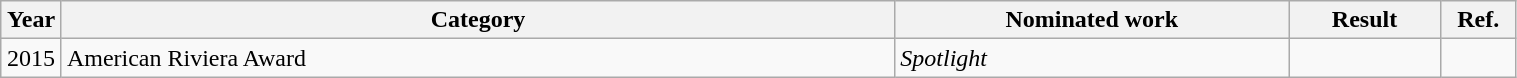<table class="wikitable" style="width:80%;">
<tr>
<th style="width:4%;">Year</th>
<th style="width:55%;">Category</th>
<th style="width:26%;">Nominated work</th>
<th style="width:10%;">Result</th>
<th width=5%>Ref.</th>
</tr>
<tr>
<td align="center">2015</td>
<td>American Riviera Award </td>
<td><em>Spotlight</em></td>
<td></td>
<td></td>
</tr>
</table>
